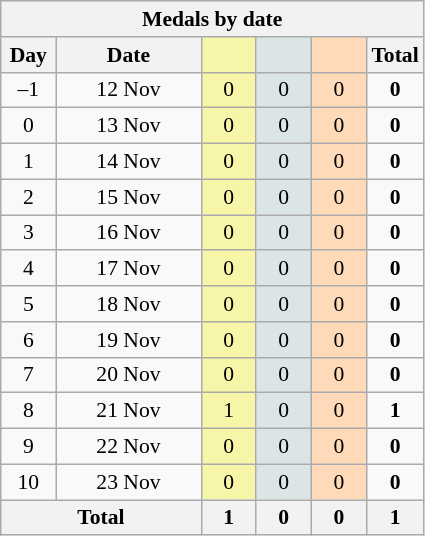<table class="wikitable" style="font-size:90%; text-align:center;">
<tr style="background:#efefef;">
<th colspan=6><strong>Medals by date</strong></th>
</tr>
<tr>
<th width=30><strong>Day</strong></th>
<th width=90><strong>Date</strong></th>
<th width=30 style="background:#F7F6A8;"></th>
<th width=30 style="background:#DCE5E5;"></th>
<th width=30 style="background:#FFDAB9;"></th>
<th width=30><strong>Total</strong></th>
</tr>
<tr>
<td>–1</td>
<td>12 Nov</td>
<td style="background:#F7F6A8;">0</td>
<td style="background:#DCE5E5;">0</td>
<td style="background:#FFDAB9;">0</td>
<td><strong>0</strong></td>
</tr>
<tr>
<td>0</td>
<td>13 Nov</td>
<td style="background:#F7F6A8;">0</td>
<td style="background:#DCE5E5;">0</td>
<td style="background:#FFDAB9;">0</td>
<td><strong>0</strong></td>
</tr>
<tr>
<td>1</td>
<td>14 Nov</td>
<td style="background:#F7F6A8;">0</td>
<td style="background:#DCE5E5;">0</td>
<td style="background:#FFDAB9;">0</td>
<td><strong>0</strong></td>
</tr>
<tr>
<td>2</td>
<td>15 Nov</td>
<td style="background:#F7F6A8;">0</td>
<td style="background:#DCE5E5;">0</td>
<td style="background:#FFDAB9;">0</td>
<td><strong>0</strong></td>
</tr>
<tr>
<td>3</td>
<td>16 Nov</td>
<td style="background:#F7F6A8;">0</td>
<td style="background:#DCE5E5;">0</td>
<td style="background:#FFDAB9;">0</td>
<td><strong>0</strong></td>
</tr>
<tr>
<td>4</td>
<td>17 Nov</td>
<td style="background:#F7F6A8;">0</td>
<td style="background:#DCE5E5;">0</td>
<td style="background:#FFDAB9;">0</td>
<td><strong>0</strong></td>
</tr>
<tr>
<td>5</td>
<td>18 Nov</td>
<td style="background:#F7F6A8;">0</td>
<td style="background:#DCE5E5;">0</td>
<td style="background:#FFDAB9;">0</td>
<td><strong>0</strong></td>
</tr>
<tr>
<td>6</td>
<td>19 Nov</td>
<td style="background:#F7F6A8;">0</td>
<td style="background:#DCE5E5;">0</td>
<td style="background:#FFDAB9;">0</td>
<td><strong>0</strong></td>
</tr>
<tr>
<td>7</td>
<td>20 Nov</td>
<td style="background:#F7F6A8;">0</td>
<td style="background:#DCE5E5;">0</td>
<td style="background:#FFDAB9;">0</td>
<td><strong>0</strong></td>
</tr>
<tr>
<td>8</td>
<td>21 Nov</td>
<td style="background:#F7F6A8;">1</td>
<td style="background:#DCE5E5;">0</td>
<td style="background:#FFDAB9;">0</td>
<td><strong>1</strong></td>
</tr>
<tr>
<td>9</td>
<td>22 Nov</td>
<td style="background:#F7F6A8;">0</td>
<td style="background:#DCE5E5;">0</td>
<td style="background:#FFDAB9;">0</td>
<td><strong>0</strong></td>
</tr>
<tr>
<td>10</td>
<td>23 Nov</td>
<td style="background:#F7F6A8;">0</td>
<td style="background:#DCE5E5;">0</td>
<td style="background:#FFDAB9;">0</td>
<td><strong>0</strong></td>
</tr>
<tr>
<th colspan="2"><strong>Total</strong></th>
<th><strong>1</strong></th>
<th><strong>0</strong></th>
<th><strong>0</strong></th>
<th><strong>1</strong></th>
</tr>
</table>
